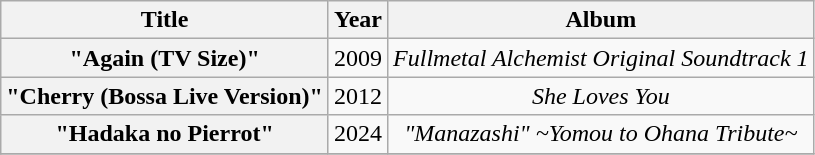<table class="wikitable plainrowheaders" style="text-align:center;">
<tr>
<th scope="col">Title</th>
<th scope="col">Year</th>
<th scope="col">Album</th>
</tr>
<tr>
<th scope="row">"Again (TV Size)"</th>
<td rowspan="1">2009</td>
<td rowspan="1"><em>Fullmetal Alchemist Original Soundtrack 1</em></td>
</tr>
<tr>
<th scope="row">"Cherry (Bossa Live Version)"</th>
<td rowspan="1">2012</td>
<td rowspan="1"><em>She Loves You</em></td>
</tr>
<tr>
<th scope="row">"Hadaka no Pierrot"</th>
<td rowspan="1">2024</td>
<td rowspan="1"><em>"Manazashi" ~Yomou to Ohana Tribute~</em></td>
</tr>
<tr>
</tr>
</table>
